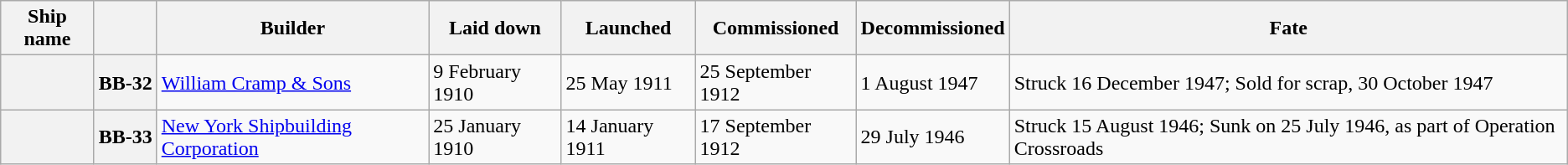<table class="wikitable plainrowheaders">
<tr>
<th scope="col">Ship name</th>
<th scope="col"></th>
<th scope="col">Builder</th>
<th scope="col">Laid down</th>
<th scope="col">Launched</th>
<th scope="col">Commissioned</th>
<th scope="col">Decommissioned</th>
<th scope="col">Fate</th>
</tr>
<tr>
<th scope="row"></th>
<th scope="row">BB-32</th>
<td><a href='#'>William Cramp & Sons</a></td>
<td>9 February 1910</td>
<td>25 May 1911</td>
<td>25 September 1912</td>
<td>1 August 1947</td>
<td>Struck 16 December 1947; Sold for scrap, 30 October 1947</td>
</tr>
<tr>
<th scope="row"></th>
<th scope="row" style="white-space: nowrap;">BB-33</th>
<td><a href='#'>New York Shipbuilding Corporation</a></td>
<td>25 January 1910</td>
<td>14 January 1911</td>
<td>17 September 1912</td>
<td>29 July 1946</td>
<td>Struck 15 August 1946; Sunk on 25 July 1946, as part of Operation Crossroads</td>
</tr>
</table>
